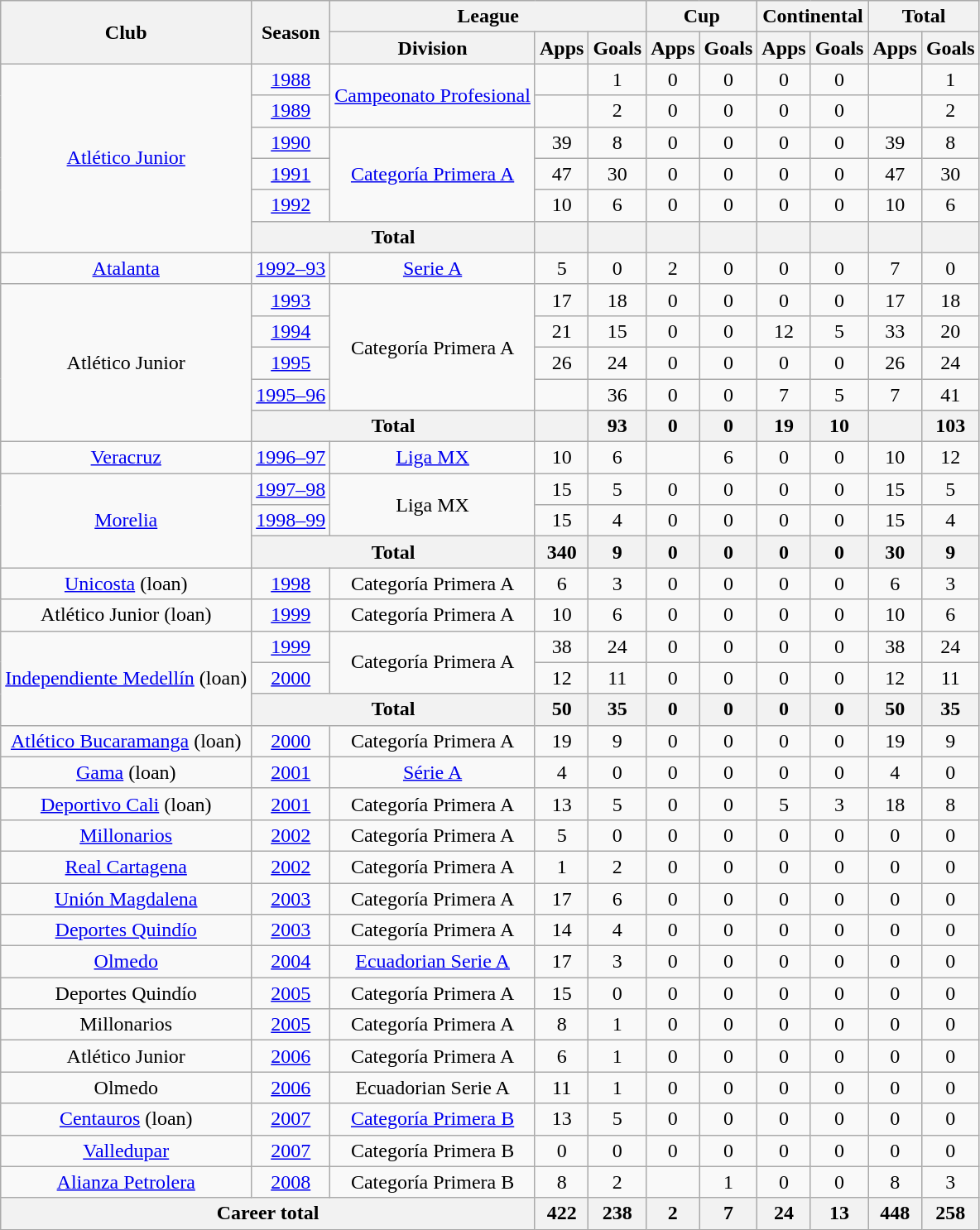<table class="wikitable" style="text-align:center">
<tr>
<th rowspan="2">Club</th>
<th rowspan="2">Season</th>
<th colspan="3">League</th>
<th colspan="2">Cup</th>
<th colspan="2">Continental</th>
<th colspan="2">Total</th>
</tr>
<tr>
<th>Division</th>
<th>Apps</th>
<th>Goals</th>
<th>Apps</th>
<th>Goals</th>
<th>Apps</th>
<th>Goals</th>
<th>Apps</th>
<th>Goals</th>
</tr>
<tr>
<td rowspan="6"><a href='#'>Atlético Junior</a></td>
<td><a href='#'>1988</a></td>
<td rowspan="2"><a href='#'>Campeonato Profesional</a></td>
<td></td>
<td>1</td>
<td>0</td>
<td>0</td>
<td>0</td>
<td>0</td>
<td></td>
<td>1</td>
</tr>
<tr>
<td><a href='#'>1989</a></td>
<td></td>
<td>2</td>
<td>0</td>
<td>0</td>
<td>0</td>
<td>0</td>
<td></td>
<td>2</td>
</tr>
<tr>
<td><a href='#'>1990</a></td>
<td rowspan="3"><a href='#'>Categoría Primera A</a></td>
<td>39</td>
<td>8</td>
<td>0</td>
<td>0</td>
<td>0</td>
<td>0</td>
<td>39</td>
<td>8</td>
</tr>
<tr>
<td><a href='#'>1991</a></td>
<td>47</td>
<td>30</td>
<td>0</td>
<td>0</td>
<td>0</td>
<td>0</td>
<td>47</td>
<td>30</td>
</tr>
<tr>
<td><a href='#'>1992</a></td>
<td>10</td>
<td>6</td>
<td>0</td>
<td>0</td>
<td>0</td>
<td>0</td>
<td>10</td>
<td>6</td>
</tr>
<tr>
<th colspan="2">Total</th>
<th></th>
<th></th>
<th></th>
<th></th>
<th></th>
<th></th>
<th></th>
<th></th>
</tr>
<tr>
<td><a href='#'>Atalanta</a></td>
<td><a href='#'>1992–93</a></td>
<td><a href='#'>Serie A</a></td>
<td>5</td>
<td>0</td>
<td>2</td>
<td>0</td>
<td>0</td>
<td>0</td>
<td>7</td>
<td>0</td>
</tr>
<tr>
<td rowspan="5">Atlético Junior</td>
<td><a href='#'>1993</a></td>
<td rowspan="4">Categoría Primera A</td>
<td>17</td>
<td>18</td>
<td>0</td>
<td>0</td>
<td>0</td>
<td>0</td>
<td>17</td>
<td>18</td>
</tr>
<tr>
<td><a href='#'>1994</a></td>
<td>21</td>
<td>15</td>
<td>0</td>
<td>0</td>
<td>12</td>
<td>5</td>
<td>33</td>
<td>20</td>
</tr>
<tr>
<td><a href='#'>1995</a></td>
<td>26</td>
<td>24</td>
<td>0</td>
<td>0</td>
<td>0</td>
<td>0</td>
<td>26</td>
<td>24</td>
</tr>
<tr>
<td><a href='#'>1995–96</a></td>
<td></td>
<td>36</td>
<td>0</td>
<td>0</td>
<td>7</td>
<td>5</td>
<td>7</td>
<td>41</td>
</tr>
<tr>
<th colspan="2">Total</th>
<th></th>
<th>93</th>
<th>0</th>
<th>0</th>
<th>19</th>
<th>10</th>
<th></th>
<th>103</th>
</tr>
<tr>
<td><a href='#'>Veracruz</a></td>
<td><a href='#'>1996–97</a></td>
<td><a href='#'>Liga MX</a></td>
<td>10</td>
<td>6</td>
<td></td>
<td>6</td>
<td>0</td>
<td>0</td>
<td>10</td>
<td>12</td>
</tr>
<tr>
<td rowspan="3"><a href='#'>Morelia</a></td>
<td><a href='#'>1997–98</a></td>
<td rowspan="2">Liga MX</td>
<td>15</td>
<td>5</td>
<td>0</td>
<td>0</td>
<td>0</td>
<td>0</td>
<td>15</td>
<td>5</td>
</tr>
<tr>
<td><a href='#'>1998–99</a></td>
<td>15</td>
<td>4</td>
<td>0</td>
<td>0</td>
<td>0</td>
<td>0</td>
<td>15</td>
<td>4</td>
</tr>
<tr>
<th colspan="2">Total</th>
<th>340</th>
<th>9</th>
<th>0</th>
<th>0</th>
<th>0</th>
<th>0</th>
<th>30</th>
<th>9</th>
</tr>
<tr>
<td><a href='#'>Unicosta</a> (loan)</td>
<td><a href='#'>1998</a></td>
<td>Categoría Primera A</td>
<td>6</td>
<td>3</td>
<td>0</td>
<td>0</td>
<td>0</td>
<td>0</td>
<td>6</td>
<td>3</td>
</tr>
<tr>
<td>Atlético Junior (loan)</td>
<td><a href='#'>1999</a></td>
<td>Categoría Primera A</td>
<td>10</td>
<td>6</td>
<td>0</td>
<td>0</td>
<td>0</td>
<td>0</td>
<td>10</td>
<td>6</td>
</tr>
<tr>
<td rowspan="3"><a href='#'>Independiente Medellín</a> (loan)</td>
<td><a href='#'>1999</a></td>
<td rowspan="2">Categoría Primera A</td>
<td>38</td>
<td>24</td>
<td>0</td>
<td>0</td>
<td>0</td>
<td>0</td>
<td>38</td>
<td>24</td>
</tr>
<tr>
<td><a href='#'>2000</a></td>
<td>12</td>
<td>11</td>
<td>0</td>
<td>0</td>
<td>0</td>
<td>0</td>
<td>12</td>
<td>11</td>
</tr>
<tr>
<th colspan="2">Total</th>
<th>50</th>
<th>35</th>
<th>0</th>
<th>0</th>
<th>0</th>
<th>0</th>
<th>50</th>
<th>35</th>
</tr>
<tr>
<td><a href='#'>Atlético Bucaramanga</a> (loan)</td>
<td><a href='#'>2000</a></td>
<td>Categoría Primera A</td>
<td>19</td>
<td>9</td>
<td>0</td>
<td>0</td>
<td>0</td>
<td>0</td>
<td>19</td>
<td>9</td>
</tr>
<tr>
<td><a href='#'>Gama</a> (loan)</td>
<td><a href='#'>2001</a></td>
<td><a href='#'>Série A</a></td>
<td>4</td>
<td>0</td>
<td>0</td>
<td>0</td>
<td>0</td>
<td>0</td>
<td>4</td>
<td>0</td>
</tr>
<tr>
<td><a href='#'>Deportivo Cali</a> (loan)</td>
<td><a href='#'>2001</a></td>
<td>Categoría Primera A</td>
<td>13</td>
<td>5</td>
<td>0</td>
<td>0</td>
<td>5</td>
<td>3</td>
<td>18</td>
<td>8</td>
</tr>
<tr>
<td><a href='#'>Millonarios</a></td>
<td><a href='#'>2002</a></td>
<td>Categoría Primera A</td>
<td>5</td>
<td>0</td>
<td>0</td>
<td>0</td>
<td>0</td>
<td>0</td>
<td>0</td>
<td>0</td>
</tr>
<tr>
<td><a href='#'>Real Cartagena</a></td>
<td><a href='#'>2002</a></td>
<td>Categoría Primera A</td>
<td>1</td>
<td>2</td>
<td>0</td>
<td>0</td>
<td>0</td>
<td>0</td>
<td>0</td>
<td>0</td>
</tr>
<tr>
<td><a href='#'>Unión Magdalena</a></td>
<td><a href='#'>2003</a></td>
<td>Categoría Primera A</td>
<td>17</td>
<td>6</td>
<td>0</td>
<td>0</td>
<td>0</td>
<td>0</td>
<td>0</td>
<td>0</td>
</tr>
<tr>
<td><a href='#'>Deportes Quindío</a></td>
<td><a href='#'>2003</a></td>
<td>Categoría Primera A</td>
<td>14</td>
<td>4</td>
<td>0</td>
<td>0</td>
<td>0</td>
<td>0</td>
<td>0</td>
<td>0</td>
</tr>
<tr>
<td><a href='#'>Olmedo</a></td>
<td><a href='#'>2004</a></td>
<td><a href='#'>Ecuadorian Serie A</a></td>
<td>17</td>
<td>3</td>
<td>0</td>
<td>0</td>
<td>0</td>
<td>0</td>
<td>0</td>
<td>0</td>
</tr>
<tr>
<td>Deportes Quindío</td>
<td><a href='#'>2005</a></td>
<td>Categoría Primera A</td>
<td>15</td>
<td>0</td>
<td>0</td>
<td>0</td>
<td>0</td>
<td>0</td>
<td>0</td>
<td>0</td>
</tr>
<tr>
<td>Millonarios</td>
<td><a href='#'>2005</a></td>
<td>Categoría Primera A</td>
<td>8</td>
<td>1</td>
<td>0</td>
<td>0</td>
<td>0</td>
<td>0</td>
<td>0</td>
<td>0</td>
</tr>
<tr>
<td>Atlético Junior</td>
<td><a href='#'>2006</a></td>
<td>Categoría Primera A</td>
<td>6</td>
<td>1</td>
<td>0</td>
<td>0</td>
<td>0</td>
<td>0</td>
<td>0</td>
<td>0</td>
</tr>
<tr>
<td>Olmedo</td>
<td><a href='#'>2006</a></td>
<td>Ecuadorian Serie A</td>
<td>11</td>
<td>1</td>
<td>0</td>
<td>0</td>
<td>0</td>
<td>0</td>
<td>0</td>
<td>0</td>
</tr>
<tr>
<td><a href='#'>Centauros</a> (loan)</td>
<td><a href='#'>2007</a></td>
<td><a href='#'>Categoría Primera B</a></td>
<td>13</td>
<td>5</td>
<td>0</td>
<td>0</td>
<td>0</td>
<td>0</td>
<td>0</td>
<td>0</td>
</tr>
<tr>
<td><a href='#'>Valledupar</a></td>
<td><a href='#'>2007</a></td>
<td>Categoría Primera B</td>
<td>0</td>
<td>0</td>
<td>0</td>
<td>0</td>
<td>0</td>
<td>0</td>
<td>0</td>
<td>0</td>
</tr>
<tr>
<td><a href='#'>Alianza Petrolera</a></td>
<td><a href='#'>2008</a></td>
<td>Categoría Primera B</td>
<td>8</td>
<td>2</td>
<td></td>
<td>1</td>
<td>0</td>
<td>0</td>
<td>8</td>
<td>3</td>
</tr>
<tr>
<th colspan="3">Career total</th>
<th>422</th>
<th>238</th>
<th>2</th>
<th>7</th>
<th>24</th>
<th>13</th>
<th>448</th>
<th>258</th>
</tr>
</table>
